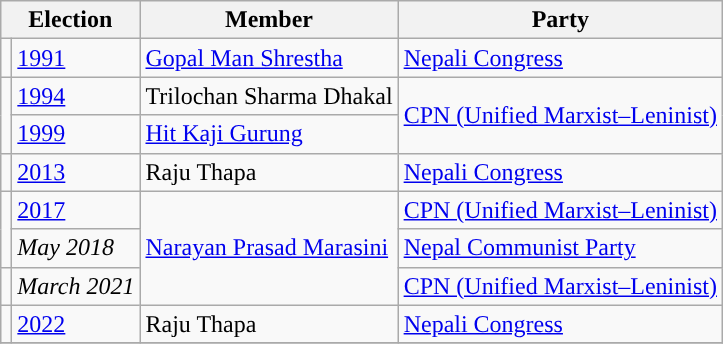<table class="wikitable">
<tr>
<th colspan="2">Election</th>
<th>Member</th>
<th>Party</th>
</tr>
<tr>
<td style="background-color:"></td>
<td><a href='#'>1991</a></td>
<td><a href='#'>Gopal Man Shrestha</a></td>
<td><a href='#'>Nepali Congress</a></td>
</tr>
<tr>
<td rowspan="2" style="background-color:"></td>
<td><a href='#'>1994</a></td>
<td>Trilochan Sharma Dhakal</td>
<td rowspan="2"><a href='#'>CPN (Unified Marxist–Leninist)</a></td>
</tr>
<tr>
<td><a href='#'>1999</a></td>
<td><a href='#'>Hit Kaji Gurung</a></td>
</tr>
<tr>
<td style="background-color:"></td>
<td><a href='#'>2013</a></td>
<td>Raju Thapa</td>
<td><a href='#'>Nepali Congress</a></td>
</tr>
<tr>
<td rowspan="2" style="background-color:"></td>
<td><a href='#'>2017</a></td>
<td rowspan="3"><a href='#'>Narayan Prasad Marasini</a></td>
<td><a href='#'>CPN (Unified Marxist–Leninist)</a></td>
</tr>
<tr>
<td><em>May 2018</em></td>
<td><a href='#'>Nepal Communist Party</a></td>
</tr>
<tr>
<td></td>
<td><em>March 2021</em></td>
<td><a href='#'>CPN (Unified Marxist–Leninist)</a></td>
</tr>
<tr>
<td style="background-color:"></td>
<td><a href='#'>2022</a></td>
<td>Raju Thapa</td>
<td><a href='#'>Nepali Congress</a></td>
</tr>
<tr>
</tr>
</table>
